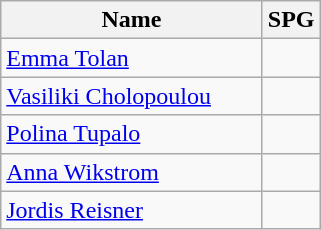<table class=wikitable>
<tr>
<th width=167>Name</th>
<th>SPG</th>
</tr>
<tr>
<td> <a href='#'>Emma Tolan</a></td>
<td></td>
</tr>
<tr>
<td> <a href='#'>Vasiliki Cholopoulou</a></td>
<td></td>
</tr>
<tr>
<td> <a href='#'>Polina Tupalo</a></td>
<td></td>
</tr>
<tr>
<td> <a href='#'>Anna Wikstrom</a></td>
<td></td>
</tr>
<tr>
<td> <a href='#'>Jordis Reisner</a></td>
<td></td>
</tr>
</table>
